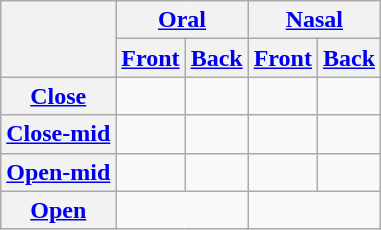<table class="wikitable" style=text-align:center>
<tr>
<th rowspan="2"></th>
<th colspan="2"><a href='#'>Oral</a></th>
<th colspan="2"><a href='#'>Nasal</a></th>
</tr>
<tr>
<th><a href='#'>Front</a></th>
<th><a href='#'>Back</a></th>
<th><a href='#'>Front</a></th>
<th><a href='#'>Back</a></th>
</tr>
<tr align="center">
<th><a href='#'>Close</a></th>
<td> </td>
<td> </td>
<td> </td>
<td> </td>
</tr>
<tr align="center">
<th><a href='#'>Close-mid</a></th>
<td> </td>
<td> </td>
<td></td>
<td></td>
</tr>
<tr align="center">
<th><a href='#'>Open-mid</a></th>
<td> </td>
<td> </td>
<td> </td>
<td> </td>
</tr>
<tr align="center">
<th><a href='#'>Open</a></th>
<td colspan="2"> </td>
<td colspan="2"> </td>
</tr>
</table>
